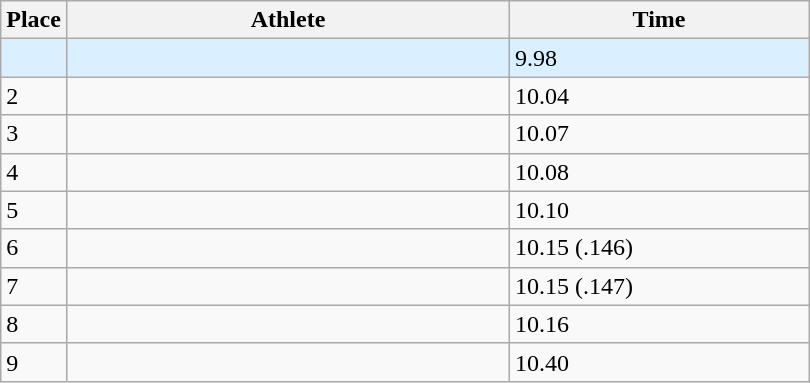<table class=wikitable>
<tr>
<th>Place</th>
<th style="width:18em">Athlete</th>
<th style="width:12em">Time</th>
</tr>
<tr style="background:#daefff;">
<td></td>
<td></td>
<td>9.98</td>
</tr>
<tr>
<td>2</td>
<td></td>
<td>10.04</td>
</tr>
<tr>
<td>3</td>
<td></td>
<td>10.07</td>
</tr>
<tr>
<td>4</td>
<td></td>
<td>10.08</td>
</tr>
<tr>
<td>5</td>
<td></td>
<td>10.10</td>
</tr>
<tr>
<td>6</td>
<td></td>
<td>10.15 (.146)</td>
</tr>
<tr>
<td>7</td>
<td></td>
<td>10.15 (.147)</td>
</tr>
<tr>
<td>8</td>
<td></td>
<td>10.16</td>
</tr>
<tr>
<td>9</td>
<td></td>
<td>10.40</td>
</tr>
</table>
